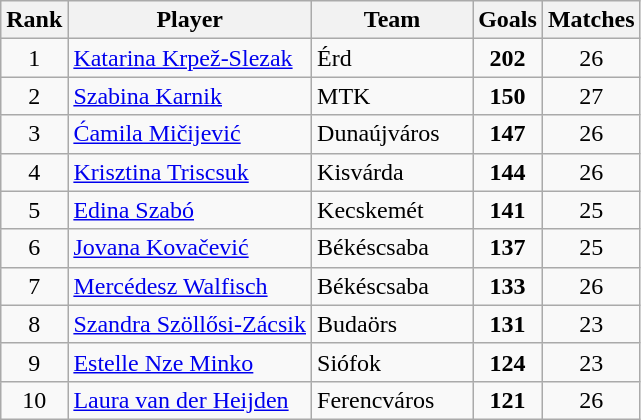<table class="wikitable" style="text-align:center">
<tr>
<th>Rank</th>
<th>Player</th>
<th width="100">Team</th>
<th>Goals</th>
<th>Matches</th>
</tr>
<tr>
<td rowspan="1">1</td>
<td align="left"> <a href='#'>Katarina Krpež-Slezak</a></td>
<td align="left">Érd</td>
<td><strong>202</strong></td>
<td>26</td>
</tr>
<tr>
<td rowspan="1">2</td>
<td align="left"> <a href='#'>Szabina Karnik</a></td>
<td align="left">MTK</td>
<td><strong>150</strong></td>
<td>27</td>
</tr>
<tr>
<td rowspan="1">3</td>
<td align="left"> <a href='#'>Ćamila Mičijević</a></td>
<td align="left">Dunaújváros</td>
<td><strong>147</strong></td>
<td>26</td>
</tr>
<tr>
<td rowspan="1">4</td>
<td align="left">  <a href='#'>Krisztina Triscsuk</a></td>
<td align="left">Kisvárda</td>
<td><strong>144</strong></td>
<td>26</td>
</tr>
<tr>
<td rowspan="1">5</td>
<td align="left"> <a href='#'>Edina Szabó</a></td>
<td align="left">Kecskemét</td>
<td><strong>141</strong></td>
<td>25</td>
</tr>
<tr>
<td rowspan="1">6</td>
<td align="left"> <a href='#'>Jovana Kovačević</a></td>
<td align="left">Békéscsaba</td>
<td><strong>137</strong></td>
<td>25</td>
</tr>
<tr>
<td rowspan="1">7</td>
<td align="left"> <a href='#'>Mercédesz Walfisch</a></td>
<td align="left">Békéscsaba</td>
<td><strong>133</strong></td>
<td>26</td>
</tr>
<tr>
<td rowspan="1">8</td>
<td align="left"> <a href='#'>Szandra Szöllősi-Zácsik</a></td>
<td align="left">Budaörs</td>
<td><strong>131</strong></td>
<td>23</td>
</tr>
<tr>
<td rowspan="1">9</td>
<td align="left"> <a href='#'>Estelle Nze Minko</a></td>
<td align="left">Siófok</td>
<td><strong>124</strong></td>
<td>23</td>
</tr>
<tr>
<td rowspan="1">10</td>
<td align="left"> <a href='#'>Laura van der Heijden</a></td>
<td align="left">Ferencváros</td>
<td><strong>121</strong></td>
<td>26</td>
</tr>
</table>
